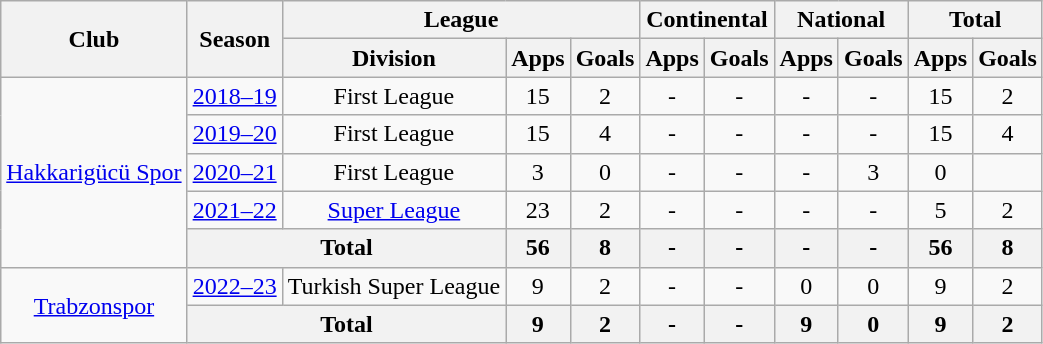<table class="wikitable" style="text-align: center;">
<tr>
<th rowspan="2">Club</th>
<th rowspan="2">Season</th>
<th colspan="3">League</th>
<th colspan="2">Continental</th>
<th colspan="2">National</th>
<th colspan="2">Total</th>
</tr>
<tr>
<th>Division</th>
<th>Apps</th>
<th>Goals</th>
<th>Apps</th>
<th>Goals</th>
<th>Apps</th>
<th>Goals</th>
<th>Apps</th>
<th>Goals</th>
</tr>
<tr>
<td rowspan=5><a href='#'>Hakkarigücü Spor</a></td>
<td><a href='#'>2018–19</a></td>
<td>First League</td>
<td>15</td>
<td>2</td>
<td>-</td>
<td>-</td>
<td>-</td>
<td>-</td>
<td>15</td>
<td>2</td>
</tr>
<tr>
<td><a href='#'>2019–20</a></td>
<td>First League</td>
<td>15</td>
<td>4</td>
<td>-</td>
<td>-</td>
<td>-</td>
<td>-</td>
<td>15</td>
<td>4</td>
</tr>
<tr>
<td><a href='#'>2020–21</a></td>
<td>First League</td>
<td>3</td>
<td>0</td>
<td>-</td>
<td>-</td>
<td ->-</td>
<td>3</td>
<td>0</td>
</tr>
<tr>
<td><a href='#'>2021–22</a></td>
<td><a href='#'>Super League</a></td>
<td>23</td>
<td>2</td>
<td>-</td>
<td>-</td>
<td>-</td>
<td>-</td>
<td>5</td>
<td>2</td>
</tr>
<tr>
<th colspan="2">Total</th>
<th>56</th>
<th>8</th>
<th>-</th>
<th>-</th>
<th>-</th>
<th>-</th>
<th>56</th>
<th>8</th>
</tr>
<tr>
<td rowspan=2><a href='#'>Trabzonspor</a></td>
<td><a href='#'>2022–23</a></td>
<td>Turkish Super League</td>
<td>9</td>
<td>2</td>
<td>-</td>
<td>-</td>
<td>0</td>
<td>0</td>
<td>9</td>
<td>2</td>
</tr>
<tr>
<th colspan="2">Total</th>
<th>9</th>
<th>2</th>
<th>-</th>
<th>-</th>
<th>9</th>
<th>0</th>
<th>9</th>
<th>2</th>
</tr>
</table>
